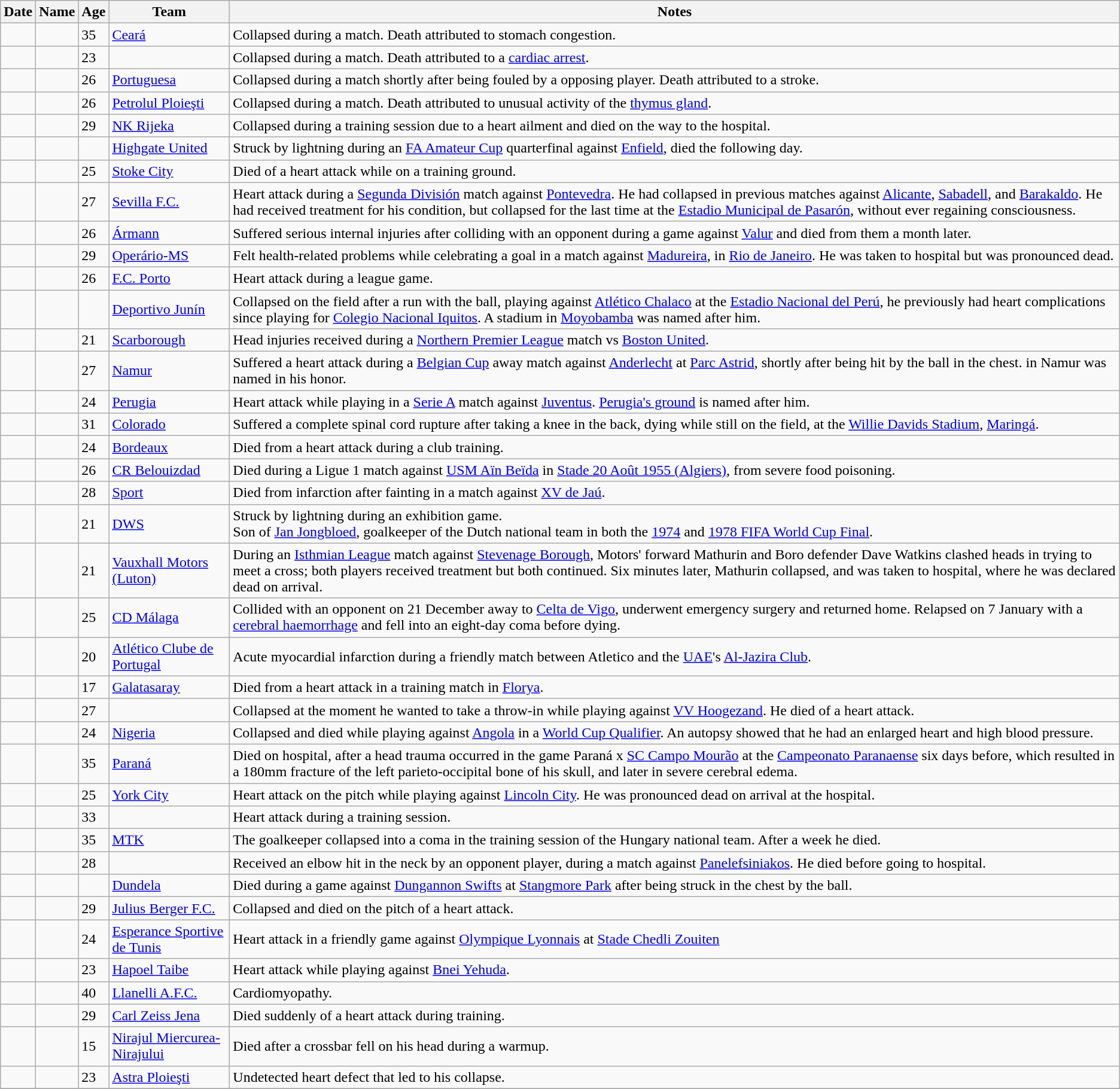<table class="wikitable sortable sort-under">
<tr>
<th>Date</th>
<th>Name</th>
<th>Age</th>
<th>Team</th>
<th class=unsortable>Notes</th>
</tr>
<tr>
<td></td>
<td></td>
<td>35</td>
<td> <a href='#'>Ceará</a></td>
<td>Collapsed during a match. Death attributed to stomach congestion.</td>
</tr>
<tr>
<td></td>
<td></td>
<td>23</td>
<td></td>
<td>Collapsed during a match. Death attributed to a <a href='#'>cardiac arrest</a>.</td>
</tr>
<tr>
<td></td>
<td></td>
<td>26</td>
<td> <a href='#'>Portuguesa</a></td>
<td>Collapsed during a match shortly after being fouled by a opposing player. Death attributed to a stroke.</td>
</tr>
<tr>
<td></td>
<td></td>
<td>26</td>
<td> <a href='#'>Petrolul Ploieşti</a></td>
<td>Collapsed during a match. Death attributed to unusual activity of the <a href='#'>thymus gland</a>.</td>
</tr>
<tr>
<td></td>
<td></td>
<td>29</td>
<td> <a href='#'>NK Rijeka</a></td>
<td>Collapsed during a training session due to a heart ailment and died on the way to the hospital.</td>
</tr>
<tr>
<td></td>
<td></td>
<td></td>
<td> <a href='#'>Highgate United</a></td>
<td>Struck by lightning during an <a href='#'>FA Amateur Cup</a> quarterfinal against <a href='#'>Enfield</a>, died the following day.</td>
</tr>
<tr>
<td></td>
<td></td>
<td>25</td>
<td> <a href='#'>Stoke City</a></td>
<td>Died of a heart attack while on a training ground.</td>
</tr>
<tr>
<td></td>
<td></td>
<td>27</td>
<td> <a href='#'>Sevilla F.C.</a></td>
<td>Heart attack during a <a href='#'>Segunda División</a> match against <a href='#'>Pontevedra</a>. He had collapsed in previous matches against <a href='#'>Alicante</a>, <a href='#'>Sabadell</a>, and <a href='#'>Barakaldo</a>. He had received treatment for his condition, but collapsed for the last time at the <a href='#'>Estadio Municipal de Pasarón</a>, without ever regaining consciousness.</td>
</tr>
<tr>
<td></td>
<td></td>
<td>26</td>
<td> <a href='#'>Ármann</a></td>
<td>Suffered serious internal injuries after colliding with an opponent during a game against <a href='#'>Valur</a> and died from them a month later.</td>
</tr>
<tr>
<td></td>
<td></td>
<td>29</td>
<td> <a href='#'>Operário-MS</a></td>
<td>Felt health-related problems while celebrating a goal in a match against <a href='#'>Madureira</a>, in <a href='#'>Rio de Janeiro</a>. He was taken to hospital but was pronounced dead.</td>
</tr>
<tr>
<td></td>
<td></td>
<td>26</td>
<td> <a href='#'>F.C. Porto</a></td>
<td>Heart attack during a league game.</td>
</tr>
<tr>
<td></td>
<td></td>
<td></td>
<td> <a href='#'>Deportivo Junín</a></td>
<td>Collapsed on the field after a run with the ball, playing against <a href='#'>Atlético Chalaco</a> at the <a href='#'>Estadio Nacional del Perú</a>, he previously had heart complications since playing for <a href='#'>Colegio Nacional Iquitos</a>. A stadium in <a href='#'>Moyobamba</a> was named after him.</td>
</tr>
<tr>
<td></td>
<td></td>
<td>21</td>
<td> <a href='#'>Scarborough</a></td>
<td>Head injuries received during a <a href='#'>Northern Premier League</a> match vs <a href='#'>Boston United</a>.</td>
</tr>
<tr>
<td></td>
<td></td>
<td>27</td>
<td> <a href='#'>Namur</a></td>
<td>Suffered a heart attack during a <a href='#'>Belgian Cup</a> away match against <a href='#'>Anderlecht</a> at <a href='#'>Parc Astrid</a>, shortly after being hit by the ball in the chest.  in Namur was named in his honor.</td>
</tr>
<tr>
<td></td>
<td></td>
<td>24</td>
<td> <a href='#'>Perugia</a></td>
<td>Heart attack while playing in a <a href='#'>Serie A</a> match against <a href='#'>Juventus</a>. <a href='#'>Perugia's ground</a> is named after him.</td>
</tr>
<tr>
<td></td>
<td></td>
<td>31</td>
<td> <a href='#'>Colorado</a></td>
<td>Suffered a complete spinal cord rupture after taking a knee in the back, dying while still on the field, at the <a href='#'>Willie Davids Stadium</a>, <a href='#'>Maringá</a>.</td>
</tr>
<tr>
<td></td>
<td></td>
<td>24</td>
<td> <a href='#'>Bordeaux</a></td>
<td>Died from a heart attack during a club training.</td>
</tr>
<tr>
<td></td>
<td></td>
<td>26</td>
<td> <a href='#'>CR Belouizdad</a></td>
<td>Died during a Ligue 1 match against <a href='#'>USM Aïn Beïda</a> in <a href='#'>Stade 20 Août 1955 (Algiers)</a>, from severe food poisoning.</td>
</tr>
<tr>
<td></td>
<td></td>
<td>28</td>
<td> <a href='#'>Sport</a></td>
<td>Died from infarction after fainting in a match against <a href='#'>XV de Jaú</a>.</td>
</tr>
<tr>
<td></td>
<td></td>
<td>21</td>
<td> <a href='#'>DWS</a></td>
<td>Struck by lightning during an exhibition game.<br>Son of <a href='#'>Jan Jongbloed</a>, goalkeeper of the Dutch national team in both the <a href='#'>1974</a> and <a href='#'>1978 FIFA World Cup Final</a>.</td>
</tr>
<tr>
<td></td>
<td></td>
<td>21</td>
<td> <a href='#'>Vauxhall Motors (Luton)</a></td>
<td>During an <a href='#'>Isthmian League</a> match against <a href='#'>Stevenage Borough</a>, Motors' forward Mathurin and Boro defender Dave Watkins clashed heads in trying to meet a cross; both players received treatment but both continued.  Six minutes later, Mathurin collapsed, and was taken to hospital, where he was declared dead on arrival.</td>
</tr>
<tr>
<td></td>
<td></td>
<td>25</td>
<td> <a href='#'>CD Málaga</a></td>
<td>Collided with an opponent on 21 December away to <a href='#'>Celta de Vigo</a>, underwent emergency surgery and returned home. Relapsed on 7 January with a <a href='#'>cerebral haemorrhage</a> and fell into an eight-day coma before dying.</td>
</tr>
<tr>
<td></td>
<td></td>
<td>20</td>
<td> <a href='#'>Atlético Clube de Portugal</a></td>
<td>Acute myocardial infarction during a friendly match between Atletico and the <a href='#'>UAE</a>'s <a href='#'>Al-Jazira Club</a>.</td>
</tr>
<tr>
<td></td>
<td></td>
<td>17</td>
<td> <a href='#'>Galatasaray</a></td>
<td>Died from a heart attack in a training match in <a href='#'>Florya</a>.</td>
</tr>
<tr>
<td></td>
<td></td>
<td>27</td>
<td></td>
<td>Collapsed at the moment he wanted to take a throw-in while playing against <a href='#'>VV Hoogezand</a>. He died of a heart attack.</td>
</tr>
<tr>
<td></td>
<td></td>
<td>24</td>
<td> <a href='#'>Nigeria</a></td>
<td>Collapsed and died while playing against <a href='#'>Angola</a> in a <a href='#'>World Cup Qualifier</a>. An autopsy showed that he had an enlarged heart and high blood pressure.</td>
</tr>
<tr>
<td></td>
<td></td>
<td>35</td>
<td> <a href='#'>Paraná</a></td>
<td>Died on hospital, after a head trauma occurred in the game Paraná x <a href='#'>SC Campo Mourão</a> at the <a href='#'>Campeonato Paranaense</a> six days before, which resulted in a 180mm fracture of the left parieto-occipital bone of his skull, and later in severe cerebral edema.</td>
</tr>
<tr>
<td></td>
<td></td>
<td>25</td>
<td> <a href='#'>York City</a></td>
<td>Heart attack on the pitch while playing against <a href='#'>Lincoln City</a>. He was pronounced dead on arrival at the hospital.</td>
</tr>
<tr>
<td></td>
<td></td>
<td>33</td>
<td></td>
<td>Heart attack during a training session.</td>
</tr>
<tr>
<td></td>
<td></td>
<td>35</td>
<td> <a href='#'>MTK</a></td>
<td>The goalkeeper collapsed into a coma in the training session of the Hungary national team. After a week he died.</td>
</tr>
<tr>
<td></td>
<td></td>
<td>28</td>
<td></td>
<td>Received an elbow hit in the neck by an opponent player, during a match against <a href='#'>Panelefsiniakos</a>. He died before going to hospital.</td>
</tr>
<tr>
<td></td>
<td></td>
<td></td>
<td> <a href='#'>Dundela</a></td>
<td>Died during a game against <a href='#'>Dungannon Swifts</a> at <a href='#'>Stangmore Park</a> after being struck in the chest by the ball.</td>
</tr>
<tr>
<td></td>
<td></td>
<td>29</td>
<td> <a href='#'>Julius Berger F.C.</a></td>
<td>Collapsed and died on the pitch of a heart attack.</td>
</tr>
<tr>
<td></td>
<td></td>
<td>24</td>
<td> <a href='#'>Esperance Sportive de Tunis</a></td>
<td>Heart attack in a friendly game against <a href='#'>Olympique Lyonnais</a> at <a href='#'>Stade Chedli Zouiten</a></td>
</tr>
<tr>
<td></td>
<td></td>
<td>23</td>
<td> <a href='#'>Hapoel Taibe</a></td>
<td>Heart attack while playing against <a href='#'>Bnei Yehuda</a>.</td>
</tr>
<tr>
<td></td>
<td></td>
<td>40</td>
<td> <a href='#'>Llanelli A.F.C.</a></td>
<td>Cardiomyopathy.</td>
</tr>
<tr>
<td></td>
<td></td>
<td>29</td>
<td> <a href='#'>Carl Zeiss Jena</a></td>
<td>Died suddenly of a heart attack during training.</td>
</tr>
<tr>
<td></td>
<td></td>
<td>15</td>
<td> <a href='#'>Nirajul Miercurea-Nirajului</a></td>
<td>Died after a crossbar fell on his head during a warmup.</td>
</tr>
<tr>
<td></td>
<td></td>
<td>23</td>
<td> <a href='#'>Astra Ploieşti</a></td>
<td>Undetected heart defect that led to his collapse.</td>
</tr>
<tr>
</tr>
</table>
